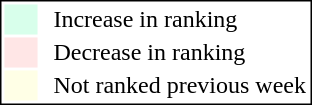<table style="border:1px solid black; float:right;">
<tr>
<td style="background:#D8FFEB; width:20px;"></td>
<td> </td>
<td>Increase in ranking</td>
</tr>
<tr>
<td style="background:#FFE6E6; width:20px;"></td>
<td> </td>
<td>Decrease in ranking</td>
</tr>
<tr>
<td style="background:#FFFFE6; width:20px;"></td>
<td> </td>
<td>Not ranked previous week</td>
</tr>
</table>
